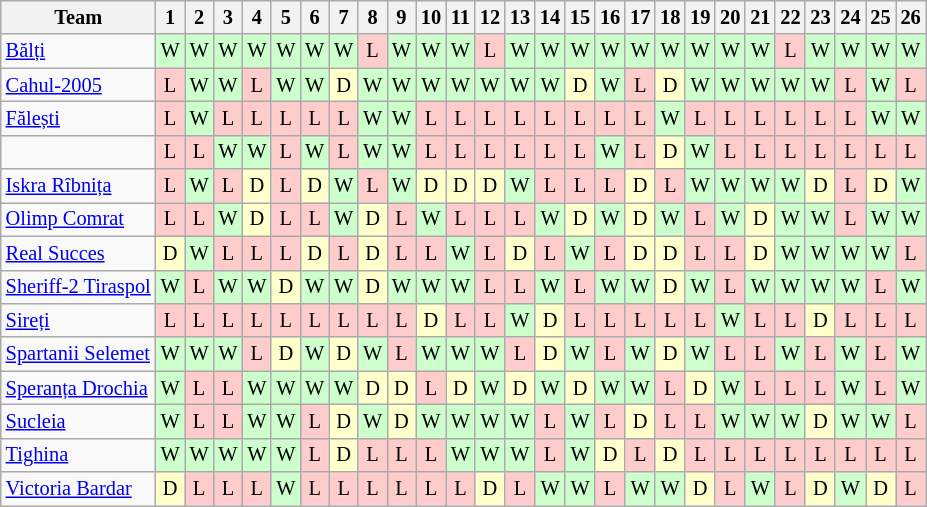<table class="wikitable" style="font-size:85%; text-align: center;">
<tr>
<th>Team</th>
<th>1</th>
<th>2</th>
<th>3</th>
<th>4</th>
<th>5</th>
<th>6</th>
<th>7</th>
<th>8</th>
<th>9</th>
<th>10</th>
<th>11</th>
<th>12</th>
<th>13</th>
<th>14</th>
<th>15</th>
<th>16</th>
<th>17</th>
<th>18</th>
<th>19</th>
<th>20</th>
<th>21</th>
<th>22</th>
<th>23</th>
<th>24</th>
<th>25</th>
<th>26</th>
</tr>
<tr>
<td align="left"><a href='#'>Bălți</a></td>
<td style="width:10px; background:#CCFFCC;">W</td>
<td style="width:10px; background:#CCFFCC;">W</td>
<td style="width:10px; background:#CCFFCC;">W</td>
<td style="width:10px; background:#CCFFCC;">W</td>
<td style="width:10px; background:#CCFFCC;">W</td>
<td style="width:10px; background:#CCFFCC;">W</td>
<td style="width:10px; background:#CCFFCC;">W</td>
<td style="width:10px; background:#FFCCCC;">L</td>
<td style="width:10px; background:#CCFFCC;">W</td>
<td style="width:10px; background:#CCFFCC;">W</td>
<td style="width:10px; background:#CCFFCC;">W</td>
<td style="width:10px; background:#FFCCCC;">L</td>
<td style="width:10px; background:#CCFFCC;">W</td>
<td style="width:10px; background:#CCFFCC;">W</td>
<td style="width:10px; background:#CCFFCC;">W</td>
<td style="width:10px; background:#CCFFCC;">W</td>
<td style="width:10px; background:#CCFFCC;">W</td>
<td style="width:10px; background:#CCFFCC;">W</td>
<td style="width:10px; background:#CCFFCC;">W</td>
<td style="width:10px; background:#CCFFCC;">W</td>
<td style="width:10px; background:#CCFFCC;">W</td>
<td style="width:10px; background:#FFCCCC;">L</td>
<td style="width:10px; background:#CCFFCC;">W</td>
<td style="width:10px; background:#CCFFCC;">W</td>
<td style="width:10px; background:#CCFFCC;">W</td>
<td style="width:10px; background:#CCFFCC;">W</td>
</tr>
<tr>
<td align="left"><a href='#'>Cahul-2005</a></td>
<td style="width:10px; background:#FFCCCC;">L</td>
<td style="width:10px; background:#CCFFCC;">W</td>
<td style="width:10px; background:#CCFFCC;">W</td>
<td style="width:10px; background:#FFCCCC;">L</td>
<td style="width:10px; background:#CCFFCC;">W</td>
<td style="width:10px; background:#CCFFCC;">W</td>
<td style="width:10px; background:#FFFFCC;">D</td>
<td style="width:10px; background:#CCFFCC;">W</td>
<td style="width:10px; background:#CCFFCC;">W</td>
<td style="width:10px; background:#CCFFCC;">W</td>
<td style="width:10px; background:#CCFFCC;">W</td>
<td style="width:10px; background:#CCFFCC;">W</td>
<td style="width:10px; background:#CCFFCC;">W</td>
<td style="width:10px; background:#CCFFCC;">W</td>
<td style="width:10px; background:#FFFFCC;">D</td>
<td style="width:10px; background:#CCFFCC;">W</td>
<td style="width:10px; background:#FFCCCC;">L</td>
<td style="width:10px; background:#FFFFCC;">D</td>
<td style="width:10px; background:#CCFFCC;">W</td>
<td style="width:10px; background:#CCFFCC;">W</td>
<td style="width:10px; background:#CCFFCC;">W</td>
<td style="width:10px; background:#CCFFCC;">W</td>
<td style="width:10px; background:#CCFFCC;">W</td>
<td style="width:10px; background:#FFCCCC;">L</td>
<td style="width:10px; background:#CCFFCC;">W</td>
<td style="width:10px; background:#FFCCCC;">L</td>
</tr>
<tr>
<td align="left"><a href='#'>Fălești</a></td>
<td style="width:10px; background:#FFCCCC;">L</td>
<td style="width:10px; background:#CCFFCC;">W</td>
<td style="width:10px; background:#FFCCCC;">L</td>
<td style="width:10px; background:#FFCCCC;">L</td>
<td style="width:10px; background:#FFCCCC;">L</td>
<td style="width:10px; background:#FFCCCC;">L</td>
<td style="width:10px; background:#FFCCCC;">L</td>
<td style="width:10px; background:#CCFFCC;">W</td>
<td style="width:10px; background:#CCFFCC;">W</td>
<td style="width:10px; background:#FFCCCC;">L</td>
<td style="width:10px; background:#FFCCCC;">L</td>
<td style="width:10px; background:#FFCCCC;">L</td>
<td style="width:10px; background:#FFCCCC;">L</td>
<td style="width:10px; background:#FFCCCC;">L</td>
<td style="width:10px; background:#FFCCCC;">L</td>
<td style="width:10px; background:#FFCCCC;">L</td>
<td style="width:10px; background:#FFCCCC;">L</td>
<td style="width:10px; background:#CCFFCC;">W</td>
<td style="width:10px; background:#FFCCCC;">L</td>
<td style="width:10px; background:#FFCCCC;">L</td>
<td style="width:10px; background:#FFCCCC;">L</td>
<td style="width:10px; background:#FFCCCC;">L</td>
<td style="width:10px; background:#FFCCCC;">L</td>
<td style="width:10px; background:#FFCCCC;">L</td>
<td style="width:10px; background:#CCFFCC;">W</td>
<td style="width:10px; background:#CCFFCC;">W</td>
</tr>
<tr>
<td align="left"></td>
<td style="width:10px; background:#FFCCCC;">L</td>
<td style="width:10px; background:#FFCCCC;">L</td>
<td style="width:10px; background:#CCFFCC;">W</td>
<td style="width:10px; background:#CCFFCC;">W</td>
<td style="width:10px; background:#FFCCCC;">L</td>
<td style="width:10px; background:#CCFFCC;">W</td>
<td style="width:10px; background:#FFCCCC;">L</td>
<td style="width:10px; background:#CCFFCC;">W</td>
<td style="width:10px; background:#CCFFCC;">W</td>
<td style="width:10px; background:#FFCCCC;">L</td>
<td style="width:10px; background:#FFCCCC;">L</td>
<td style="width:10px; background:#FFCCCC;">L</td>
<td style="width:10px; background:#FFCCCC;">L</td>
<td style="width:10px; background:#FFCCCC;">L</td>
<td style="width:10px; background:#FFCCCC;">L</td>
<td style="width:10px; background:#CCFFCC;">W</td>
<td style="width:10px; background:#FFCCCC;">L</td>
<td style="width:10px; background:#FFFFCC;">D</td>
<td style="width:10px; background:#CCFFCC;">W</td>
<td style="width:10px; background:#FFCCCC;">L</td>
<td style="width:10px; background:#FFCCCC;">L</td>
<td style="width:10px; background:#FFCCCC;">L</td>
<td style="width:10px; background:#FFCCCC;">L</td>
<td style="width:10px; background:#FFCCCC;">L</td>
<td style="width:10px; background:#FFCCCC;">L</td>
<td style="width:10px; background:#FFCCCC;">L</td>
</tr>
<tr>
<td align="left"><a href='#'>Iskra Rîbnița</a></td>
<td style="width:10px; background:#FFCCCC;">L</td>
<td style="width:10px; background:#CCFFCC;">W</td>
<td style="width:10px; background:#FFCCCC;">L</td>
<td style="width:10px; background:#FFFFCC;">D</td>
<td style="width:10px; background:#FFCCCC;">L</td>
<td style="width:10px; background:#FFFFCC;">D</td>
<td style="width:10px; background:#CCFFCC;">W</td>
<td style="width:10px; background:#FFCCCC;">L</td>
<td style="width:10px; background:#CCFFCC;">W</td>
<td style="width:10px; background:#FFFFCC;">D</td>
<td style="width:10px; background:#FFFFCC;">D</td>
<td style="width:10px; background:#FFFFCC;">D</td>
<td style="width:10px; background:#CCFFCC;">W</td>
<td style="width:10px; background:#FFCCCC;">L</td>
<td style="width:10px; background:#FFCCCC;">L</td>
<td style="width:10px; background:#FFCCCC;">L</td>
<td style="width:10px; background:#FFFFCC;">D</td>
<td style="width:10px; background:#FFCCCC;">L</td>
<td style="width:10px; background:#CCFFCC;">W</td>
<td style="width:10px; background:#CCFFCC;">W</td>
<td style="width:10px; background:#CCFFCC;">W</td>
<td style="width:10px; background:#CCFFCC;">W</td>
<td style="width:10px; background:#FFFFCC;">D</td>
<td style="width:10px; background:#FFCCCC;">L</td>
<td style="width:10px; background:#FFFFCC;">D</td>
<td style="width:10px; background:#CCFFCC;">W</td>
</tr>
<tr>
<td align="left"><a href='#'>Olimp Comrat</a></td>
<td style="width:10px; background:#FFCCCC;">L</td>
<td style="width:10px; background:#FFCCCC;">L</td>
<td style="width:10px; background:#CCFFCC;">W</td>
<td style="width:10px; background:#FFFFCC;">D</td>
<td style="width:10px; background:#FFCCCC;">L</td>
<td style="width:10px; background:#FFCCCC;">L</td>
<td style="width:10px; background:#CCFFCC;">W</td>
<td style="width:10px; background:#FFFFCC;">D</td>
<td style="width:10px; background:#FFCCCC;">L</td>
<td style="width:10px; background:#CCFFCC;">W</td>
<td style="width:10px; background:#FFCCCC;">L</td>
<td style="width:10px; background:#FFCCCC;">L</td>
<td style="width:10px; background:#FFCCCC;">L</td>
<td style="width:10px; background:#CCFFCC;">W</td>
<td style="width:10px; background:#FFFFCC;">D</td>
<td style="width:10px; background:#CCFFCC;">W</td>
<td style="width:10px; background:#FFFFCC;">D</td>
<td style="width:10px; background:#CCFFCC;">W</td>
<td style="width:10px; background:#FFCCCC;">L</td>
<td style="width:10px; background:#CCFFCC;">W</td>
<td style="width:10px; background:#FFFFCC;">D</td>
<td style="width:10px; background:#CCFFCC;">W</td>
<td style="width:10px; background:#CCFFCC;">W</td>
<td style="width:10px; background:#FFCCCC;">L</td>
<td style="width:10px; background:#CCFFCC;">W</td>
<td style="width:10px; background:#CCFFCC;">W</td>
</tr>
<tr>
<td align="left"><a href='#'>Real Succes</a></td>
<td style="width:10px; background:#FFFFCC;">D</td>
<td style="width:10px; background:#CCFFCC;">W</td>
<td style="width:10px; background:#FFCCCC;">L</td>
<td style="width:10px; background:#FFCCCC;">L</td>
<td style="width:10px; background:#FFCCCC;">L</td>
<td style="width:10px; background:#FFFFCC;">D</td>
<td style="width:10px; background:#FFCCCC;">L</td>
<td style="width:10px; background:#FFFFCC;">D</td>
<td style="width:10px; background:#FFCCCC;">L</td>
<td style="width:10px; background:#FFCCCC;">L</td>
<td style="width:10px; background:#CCFFCC;">W</td>
<td style="width:10px; background:#FFCCCC;">L</td>
<td style="width:10px; background:#FFFFCC;">D</td>
<td style="width:10px; background:#FFCCCC;">L</td>
<td style="width:10px; background:#CCFFCC;">W</td>
<td style="width:10px; background:#FFCCCC;">L</td>
<td style="width:10px; background:#FFFFCC;">D</td>
<td style="width:10px; background:#FFFFCC;">D</td>
<td style="width:10px; background:#FFCCCC;">L</td>
<td style="width:10px; background:#FFCCCC;">L</td>
<td style="width:10px; background:#FFFFCC;">D</td>
<td style="width:10px; background:#CCFFCC;">W</td>
<td style="width:10px; background:#CCFFCC;">W</td>
<td style="width:10px; background:#CCFFCC;">W</td>
<td style="width:10px; background:#CCFFCC;">W</td>
<td style="width:10px; background:#FFCCCC;">L</td>
</tr>
<tr>
<td align="left"><a href='#'>Sheriff-2 Tiraspol</a></td>
<td style="width:10px; background:#CCFFCC;">W</td>
<td style="width:10px; background:#FFCCCC;">L</td>
<td style="width:10px; background:#CCFFCC;">W</td>
<td style="width:10px; background:#CCFFCC;">W</td>
<td style="width:10px; background:#FFFFCC;">D</td>
<td style="width:10px; background:#CCFFCC;">W</td>
<td style="width:10px; background:#CCFFCC;">W</td>
<td style="width:10px; background:#FFFFCC;">D</td>
<td style="width:10px; background:#CCFFCC;">W</td>
<td style="width:10px; background:#CCFFCC;">W</td>
<td style="width:10px; background:#CCFFCC;">W</td>
<td style="width:10px; background:#FFCCCC;">L</td>
<td style="width:10px; background:#FFCCCC;">L</td>
<td style="width:10px; background:#CCFFCC;">W</td>
<td style="width:10px; background:#FFCCCC;">L</td>
<td style="width:10px; background:#CCFFCC;">W</td>
<td style="width:10px; background:#CCFFCC;">W</td>
<td style="width:10px; background:#FFFFCC;">D</td>
<td style="width:10px; background:#CCFFCC;">W</td>
<td style="width:10px; background:#FFCCCC;">L</td>
<td style="width:10px; background:#CCFFCC;">W</td>
<td style="width:10px; background:#CCFFCC;">W</td>
<td style="width:10px; background:#CCFFCC;">W</td>
<td style="width:10px; background:#CCFFCC;">W</td>
<td style="width:10px; background:#FFCCCC;">L</td>
<td style="width:10px; background:#CCFFCC;">W</td>
</tr>
<tr>
<td align="left"><a href='#'>Sireți</a></td>
<td style="width:10px; background:#FFCCCC;">L</td>
<td style="width:10px; background:#FFCCCC;">L</td>
<td style="width:10px; background:#FFCCCC;">L</td>
<td style="width:10px; background:#FFCCCC;">L</td>
<td style="width:10px; background:#FFCCCC;">L</td>
<td style="width:10px; background:#FFCCCC;">L</td>
<td style="width:10px; background:#FFCCCC;">L</td>
<td style="width:10px; background:#FFCCCC;">L</td>
<td style="width:10px; background:#FFCCCC;">L</td>
<td style="width:10px; background:#FFFFCC;">D</td>
<td style="width:10px; background:#FFCCCC;">L</td>
<td style="width:10px; background:#FFCCCC;">L</td>
<td style="width:10px; background:#CCFFCC;">W</td>
<td style="width:10px; background:#FFFFCC;">D</td>
<td style="width:10px; background:#FFCCCC;">L</td>
<td style="width:10px; background:#FFCCCC;">L</td>
<td style="width:10px; background:#FFCCCC;">L</td>
<td style="width:10px; background:#FFCCCC;">L</td>
<td style="width:10px; background:#FFCCCC;">L</td>
<td style="width:10px; background:#CCFFCC;">W</td>
<td style="width:10px; background:#FFCCCC;">L</td>
<td style="width:10px; background:#FFCCCC;">L</td>
<td style="width:10px; background:#FFFFCC;">D</td>
<td style="width:10px; background:#FFCCCC;">L</td>
<td style="width:10px; background:#FFCCCC;">L</td>
<td style="width:10px; background:#FFCCCC;">L</td>
</tr>
<tr>
<td align="left"><a href='#'>Spartanii Selemet</a></td>
<td style="width:10px; background:#CCFFCC;">W</td>
<td style="width:10px; background:#CCFFCC;">W</td>
<td style="width:10px; background:#CCFFCC;">W</td>
<td style="width:10px; background:#FFCCCC;">L</td>
<td style="width:10px; background:#FFFFCC;">D</td>
<td style="width:10px; background:#CCFFCC;">W</td>
<td style="width:10px; background:#FFFFCC;">D</td>
<td style="width:10px; background:#CCFFCC;">W</td>
<td style="width:10px; background:#FFCCCC;">L</td>
<td style="width:10px; background:#CCFFCC;">W</td>
<td style="width:10px; background:#CCFFCC;">W</td>
<td style="width:10px; background:#CCFFCC;">W</td>
<td style="width:10px; background:#FFCCCC;">L</td>
<td style="width:10px; background:#FFFFCC;">D</td>
<td style="width:10px; background:#CCFFCC;">W</td>
<td style="width:10px; background:#FFCCCC;">L</td>
<td style="width:10px; background:#CCFFCC;">W</td>
<td style="width:10px; background:#FFFFCC;">D</td>
<td style="width:10px; background:#CCFFCC;">W</td>
<td style="width:10px; background:#FFCCCC;">L</td>
<td style="width:10px; background:#FFCCCC;">L</td>
<td style="width:10px; background:#CCFFCC;">W</td>
<td style="width:10px; background:#FFCCCC;">L</td>
<td style="width:10px; background:#CCFFCC;">W</td>
<td style="width:10px; background:#FFCCCC;">L</td>
<td style="width:10px; background:#CCFFCC;">W</td>
</tr>
<tr>
<td align="left"><a href='#'>Speranța Drochia</a></td>
<td style="width:10px; background:#CCFFCC;">W</td>
<td style="width:10px; background:#FFCCCC;">L</td>
<td style="width:10px; background:#FFCCCC;">L</td>
<td style="width:10px; background:#CCFFCC;">W</td>
<td style="width:10px; background:#CCFFCC;">W</td>
<td style="width:10px; background:#CCFFCC;">W</td>
<td style="width:10px; background:#CCFFCC;">W</td>
<td style="width:10px; background:#FFFFCC;">D</td>
<td style="width:10px; background:#FFFFCC;">D</td>
<td style="width:10px; background:#FFCCCC;">L</td>
<td style="width:10px; background:#FFFFCC;">D</td>
<td style="width:10px; background:#CCFFCC;">W</td>
<td style="width:10px; background:#FFFFCC;">D</td>
<td style="width:10px; background:#CCFFCC;">W</td>
<td style="width:10px; background:#FFFFCC;">D</td>
<td style="width:10px; background:#CCFFCC;">W</td>
<td style="width:10px; background:#CCFFCC;">W</td>
<td style="width:10px; background:#FFCCCC;">L</td>
<td style="width:10px; background:#FFFFCC;">D</td>
<td style="width:10px; background:#CCFFCC;">W</td>
<td style="width:10px; background:#FFCCCC;">L</td>
<td style="width:10px; background:#FFCCCC;">L</td>
<td style="width:10px; background:#FFCCCC;">L</td>
<td style="width:10px; background:#CCFFCC;">W</td>
<td style="width:10px; background:#FFCCCC;">L</td>
<td style="width:10px; background:#CCFFCC;">W</td>
</tr>
<tr>
<td align="left"><a href='#'>Sucleia</a></td>
<td style="width:10px; background:#CCFFCC;">W</td>
<td style="width:10px; background:#FFCCCC;">L</td>
<td style="width:10px; background:#FFCCCC;">L</td>
<td style="width:10px; background:#CCFFCC;">W</td>
<td style="width:10px; background:#CCFFCC;">W</td>
<td style="width:10px; background:#FFCCCC;">L</td>
<td style="width:10px; background:#FFFFCC;">D</td>
<td style="width:10px; background:#CCFFCC;">W</td>
<td style="width:10px; background:#FFFFCC;">D</td>
<td style="width:10px; background:#CCFFCC;">W</td>
<td style="width:10px; background:#CCFFCC;">W</td>
<td style="width:10px; background:#CCFFCC;">W</td>
<td style="width:10px; background:#CCFFCC;">W</td>
<td style="width:10px; background:#FFCCCC;">L</td>
<td style="width:10px; background:#CCFFCC;">W</td>
<td style="width:10px; background:#FFCCCC;">L</td>
<td style="width:10px; background:#FFFFCC;">D</td>
<td style="width:10px; background:#FFCCCC;">L</td>
<td style="width:10px; background:#FFCCCC;">L</td>
<td style="width:10px; background:#CCFFCC;">W</td>
<td style="width:10px; background:#CCFFCC;">W</td>
<td style="width:10px; background:#CCFFCC;">W</td>
<td style="width:10px; background:#FFFFCC;">D</td>
<td style="width:10px; background:#CCFFCC;">W</td>
<td style="width:10px; background:#CCFFCC;">W</td>
<td style="width:10px; background:#FFCCCC;">L</td>
</tr>
<tr>
<td align="left"><a href='#'>Tighina</a></td>
<td style="width:10px; background:#CCFFCC;">W</td>
<td style="width:10px; background:#CCFFCC;">W</td>
<td style="width:10px; background:#CCFFCC;">W</td>
<td style="width:10px; background:#CCFFCC;">W</td>
<td style="width:10px; background:#CCFFCC;">W</td>
<td style="width:10px; background:#FFCCCC;">L</td>
<td style="width:10px; background:#FFFFCC;">D</td>
<td style="width:10px; background:#FFCCCC;">L</td>
<td style="width:10px; background:#FFCCCC;">L</td>
<td style="width:10px; background:#FFCCCC;">L</td>
<td style="width:10px; background:#CCFFCC;">W</td>
<td style="width:10px; background:#CCFFCC;">W</td>
<td style="width:10px; background:#CCFFCC;">W</td>
<td style="width:10px; background:#FFCCCC;">L</td>
<td style="width:10px; background:#CCFFCC;">W</td>
<td style="width:10px; background:#FFFFCC;">D</td>
<td style="width:10px; background:#FFCCCC;">L</td>
<td style="width:10px; background:#FFFFCC;">D</td>
<td style="width:10px; background:#FFCCCC;">L</td>
<td style="width:10px; background:#FFCCCC;">L</td>
<td style="width:10px; background:#FFCCCC;">L</td>
<td style="width:10px; background:#FFCCCC;">L</td>
<td style="width:10px; background:#FFCCCC;">L</td>
<td style="width:10px; background:#FFCCCC;">L</td>
<td style="width:10px; background:#FFCCCC;">L</td>
<td style="width:10px; background:#FFCCCC;">L</td>
</tr>
<tr>
<td align="left"><a href='#'>Victoria Bardar</a></td>
<td style="width:10px; background:#FFFFCC;">D</td>
<td style="width:10px; background:#FFCCCC;">L</td>
<td style="width:10px; background:#FFCCCC;">L</td>
<td style="width:10px; background:#FFCCCC;">L</td>
<td style="width:10px; background:#CCFFCC;">W</td>
<td style="width:10px; background:#FFCCCC;">L</td>
<td style="width:10px; background:#FFCCCC;">L</td>
<td style="width:10px; background:#FFCCCC;">L</td>
<td style="width:10px; background:#FFCCCC;">L</td>
<td style="width:10px; background:#FFCCCC;">L</td>
<td style="width:10px; background:#FFCCCC;">L</td>
<td style="width:10px; background:#FFFFCC;">D</td>
<td style="width:10px; background:#FFCCCC;">L</td>
<td style="width:10px; background:#CCFFCC;">W</td>
<td style="width:10px; background:#CCFFCC;">W</td>
<td style="width:10px; background:#FFCCCC;">L</td>
<td style="width:10px; background:#CCFFCC;">W</td>
<td style="width:10px; background:#CCFFCC;">W</td>
<td style="width:10px; background:#FFFFCC;">D</td>
<td style="width:10px; background:#FFCCCC;">L</td>
<td style="width:10px; background:#CCFFCC;">W</td>
<td style="width:10px; background:#FFCCCC;">L</td>
<td style="width:10px; background:#FFFFCC;">D</td>
<td style="width:10px; background:#CCFFCC;">W</td>
<td style="width:10px; background:#FFFFCC;">D</td>
<td style="width:10px; background:#FFCCCC;">L</td>
</tr>
</table>
